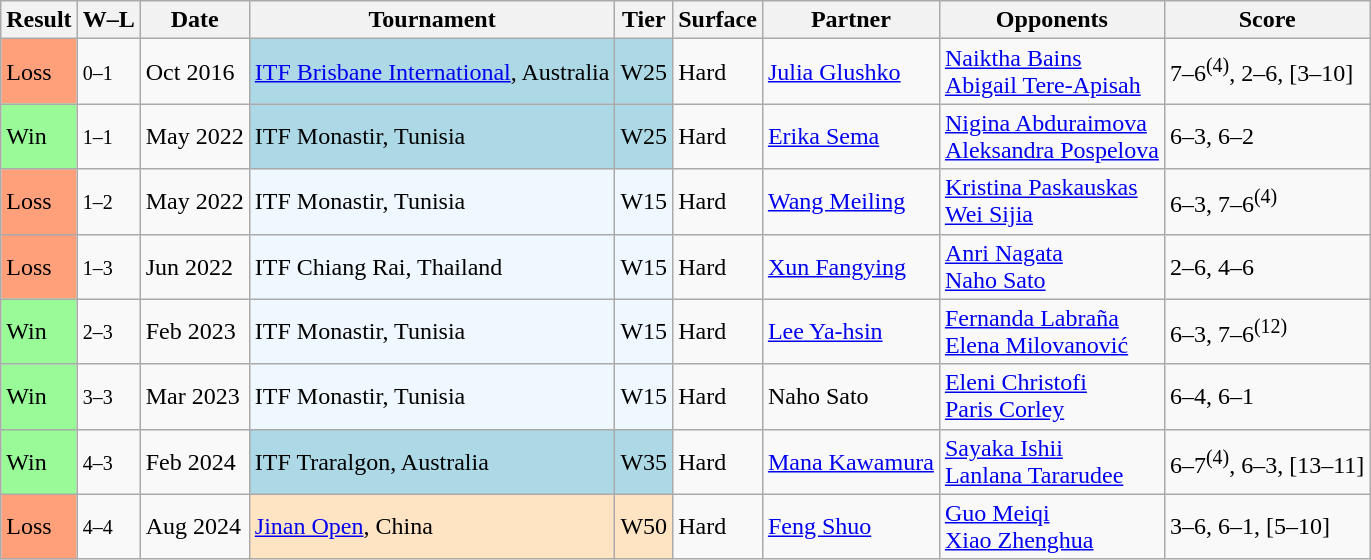<table class="sortable wikitable">
<tr>
<th>Result</th>
<th class="unsortable">W–L</th>
<th>Date</th>
<th>Tournament</th>
<th>Tier</th>
<th>Surface</th>
<th>Partner</th>
<th>Opponents</th>
<th class="unsortable">Score</th>
</tr>
<tr>
<td style="background:#ffa07a;">Loss</td>
<td><small>0–1</small></td>
<td>Oct 2016</td>
<td style="background:lightblue;"><a href='#'>ITF Brisbane International</a>, Australia</td>
<td style="background:lightblue;">W25</td>
<td>Hard</td>
<td> <a href='#'>Julia Glushko</a></td>
<td> <a href='#'>Naiktha Bains</a> <br>  <a href='#'>Abigail Tere-Apisah</a></td>
<td>7–6<sup>(4)</sup>, 2–6, [3–10]</td>
</tr>
<tr>
<td style="background:#98fb98;">Win</td>
<td><small>1–1</small></td>
<td>May 2022</td>
<td style="background:lightblue;">ITF Monastir, Tunisia</td>
<td style="background:lightblue;">W25</td>
<td>Hard</td>
<td> <a href='#'>Erika Sema</a></td>
<td> <a href='#'>Nigina Abduraimova</a> <br>  <a href='#'>Aleksandra Pospelova</a></td>
<td>6–3, 6–2</td>
</tr>
<tr>
<td style="background:#ffa07a;">Loss</td>
<td><small>1–2</small></td>
<td>May 2022</td>
<td bgcolor=#f0f8ff>ITF Monastir, Tunisia</td>
<td bgcolor=#f0f8ff>W15</td>
<td>Hard</td>
<td> <a href='#'>Wang Meiling</a></td>
<td> <a href='#'>Kristina Paskauskas</a> <br>  <a href='#'>Wei Sijia</a></td>
<td>6–3, 7–6<sup>(4)</sup></td>
</tr>
<tr>
<td style="background:#ffa07a;">Loss</td>
<td><small>1–3</small></td>
<td>Jun 2022</td>
<td bgcolor=#f0f8ff>ITF Chiang Rai, Thailand</td>
<td bgcolor=#f0f8ff>W15</td>
<td>Hard</td>
<td> <a href='#'>Xun Fangying</a></td>
<td> <a href='#'>Anri Nagata</a> <br>  <a href='#'>Naho Sato</a></td>
<td>2–6, 4–6</td>
</tr>
<tr>
<td style="background:#98fb98;">Win</td>
<td><small>2–3</small></td>
<td>Feb 2023</td>
<td bgcolor=#f0f8ff>ITF Monastir, Tunisia</td>
<td bgcolor=#f0f8ff>W15</td>
<td>Hard</td>
<td> <a href='#'>Lee Ya-hsin</a></td>
<td> <a href='#'>Fernanda Labraña</a> <br>  <a href='#'>Elena Milovanović</a></td>
<td>6–3, 7–6<sup>(12)</sup></td>
</tr>
<tr>
<td style="background:#98fb98;">Win</td>
<td><small>3–3</small></td>
<td>Mar 2023</td>
<td bgcolor=#f0f8ff>ITF Monastir, Tunisia</td>
<td bgcolor=#f0f8ff>W15</td>
<td>Hard</td>
<td> Naho Sato</td>
<td> <a href='#'>Eleni Christofi</a> <br>  <a href='#'>Paris Corley</a></td>
<td>6–4, 6–1</td>
</tr>
<tr>
<td style="background:#98fb98;">Win</td>
<td><small>4–3</small></td>
<td>Feb 2024</td>
<td style="background:lightblue;">ITF Traralgon, Australia</td>
<td style="background:lightblue;">W35</td>
<td>Hard</td>
<td> <a href='#'>Mana Kawamura</a></td>
<td> <a href='#'>Sayaka Ishii</a> <br>  <a href='#'>Lanlana Tararudee</a></td>
<td>6–7<sup>(4)</sup>, 6–3, [13–11]</td>
</tr>
<tr>
<td style="background:#ffa07a;">Loss</td>
<td><small>4–4</small></td>
<td>Aug 2024</td>
<td style="background:#ffe4c4;"><a href='#'>Jinan Open</a>, China</td>
<td style="background:#ffe4c4;">W50</td>
<td>Hard</td>
<td> <a href='#'>Feng Shuo</a></td>
<td> <a href='#'>Guo Meiqi</a> <br>  <a href='#'>Xiao Zhenghua</a></td>
<td>3–6, 6–1, [5–10]</td>
</tr>
</table>
